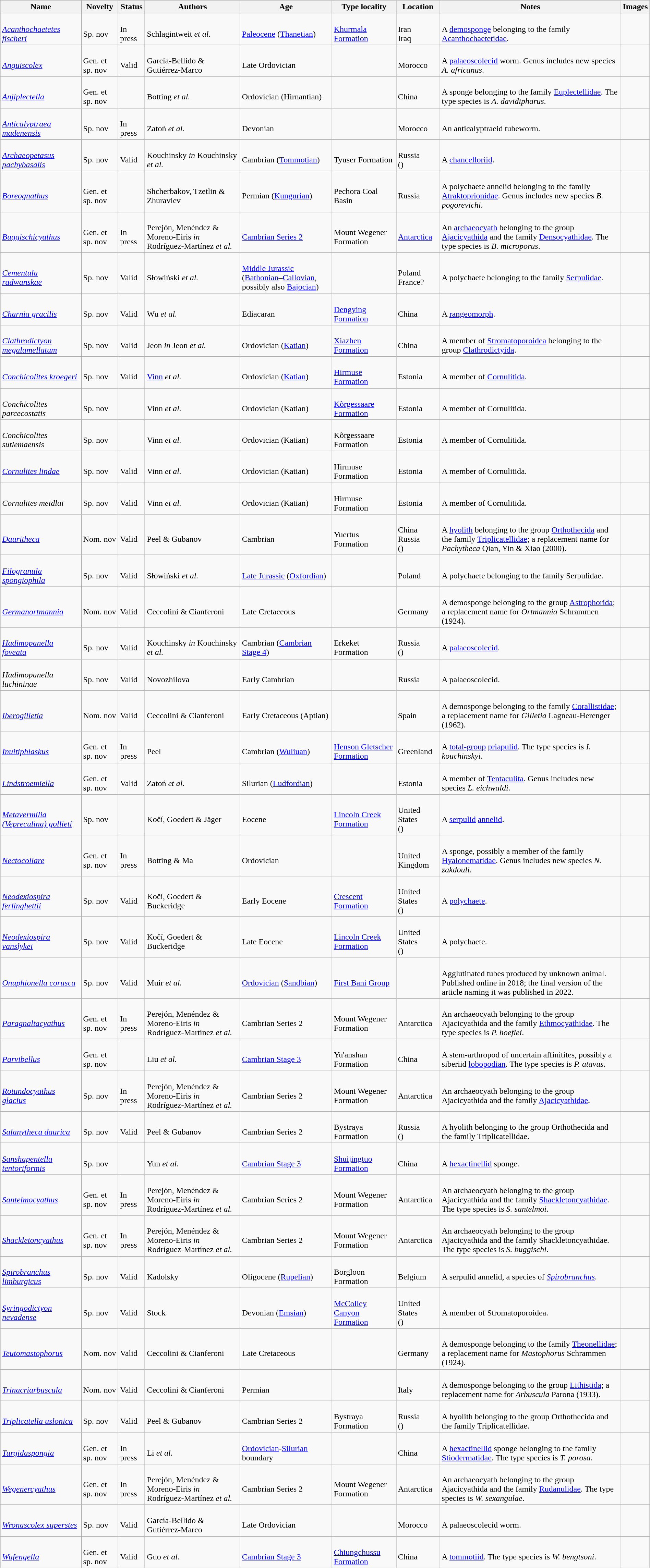<table class="wikitable sortable" align="center" width="100%">
<tr>
<th>Name</th>
<th>Novelty</th>
<th>Status</th>
<th>Authors</th>
<th>Age</th>
<th>Type locality</th>
<th>Location</th>
<th>Notes</th>
<th>Images</th>
</tr>
<tr>
<td><br><em><a href='#'>Acanthochaetetes fischeri</a></em></td>
<td><br>Sp. nov</td>
<td><br>In press</td>
<td><br>Schlagintweit <em>et al.</em></td>
<td><br><a href='#'>Paleocene</a> (<a href='#'>Thanetian</a>)</td>
<td><br><a href='#'>Khurmala Formation</a></td>
<td><br>Iran<br>
Iraq</td>
<td><br>A <a href='#'>demosponge</a> belonging to the family <a href='#'>Acanthochaetetidae</a>.</td>
<td></td>
</tr>
<tr>
<td><br><em><a href='#'>Anguiscolex</a></em></td>
<td><br>Gen. et sp. nov</td>
<td><br>Valid</td>
<td><br>García-Bellido & Gutiérrez-Marco</td>
<td><br>Late Ordovician</td>
<td></td>
<td><br>Morocco</td>
<td><br>A <a href='#'>palaeoscolecid</a> worm. Genus includes new species <em>A. africanus</em>.</td>
<td></td>
</tr>
<tr>
<td><br><em><a href='#'>Anjiplectella</a></em></td>
<td><br>Gen. et sp. nov</td>
<td></td>
<td><br>Botting <em>et al.</em></td>
<td><br>Ordovician (Hirnantian)</td>
<td></td>
<td><br>China</td>
<td><br>A sponge belonging to the family <a href='#'>Euplectellidae</a>. The type species is <em>A. davidipharus</em>.</td>
<td></td>
</tr>
<tr>
<td><br><em><a href='#'>Anticalyptraea madenensis</a></em></td>
<td><br>Sp. nov</td>
<td><br>In press</td>
<td><br>Zatoń <em>et al.</em></td>
<td><br>Devonian</td>
<td></td>
<td><br>Morocco</td>
<td><br>An anticalyptraeid tubeworm.</td>
<td></td>
</tr>
<tr>
<td><br><em><a href='#'>Archaeopetasus pachybasalis</a></em></td>
<td><br>Sp. nov</td>
<td><br>Valid</td>
<td><br>Kouchinsky <em>in</em> Kouchinsky <em>et al.</em></td>
<td><br>Cambrian (<a href='#'>Tommotian</a>)</td>
<td><br>Tyuser Formation</td>
<td><br>Russia<br>()</td>
<td><br>A <a href='#'>chancelloriid</a>.</td>
<td></td>
</tr>
<tr>
<td><br><em><a href='#'>Boreognathus</a></em></td>
<td><br>Gen. et sp. nov</td>
<td></td>
<td><br>Shcherbakov, Tzetlin & Zhuravlev</td>
<td><br>Permian (<a href='#'>Kungurian</a>)</td>
<td><br>Pechora Coal Basin</td>
<td><br>Russia</td>
<td><br>A polychaete annelid belonging to the family <a href='#'>Atraktoprionidae</a>. Genus includes new species <em>B. pogorevichi</em>.</td>
<td></td>
</tr>
<tr>
<td><br><em><a href='#'>Buggischicyathus</a></em></td>
<td><br>Gen. et sp. nov</td>
<td><br>In press</td>
<td><br>Perejón, Menéndez & Moreno-Eiris <em>in</em> Rodríguez-Martínez <em>et al.</em></td>
<td><br><a href='#'>Cambrian Series 2</a></td>
<td><br>Mount Wegener Formation</td>
<td><br><a href='#'>Antarctica</a></td>
<td><br>An <a href='#'>archaeocyath</a> belonging to the group <a href='#'>Ajacicyathida</a> and the family <a href='#'>Densocyathidae</a>. The type species is <em>B. microporus</em>.</td>
<td></td>
</tr>
<tr>
<td><br><em><a href='#'>Cementula radwanskae</a></em></td>
<td><br>Sp. nov</td>
<td><br>Valid</td>
<td><br>Słowiński <em>et al.</em></td>
<td><br><a href='#'>Middle Jurassic</a> (<a href='#'>Bathonian</a>–<a href='#'>Callovian</a>, possibly also <a href='#'>Bajocian</a>)</td>
<td></td>
<td><br>Poland<br>
France?</td>
<td><br>A polychaete belonging to the family <a href='#'>Serpulidae</a>.</td>
<td></td>
</tr>
<tr>
<td><br><em><a href='#'>Charnia gracilis</a></em></td>
<td><br>Sp. nov</td>
<td><br>Valid</td>
<td><br>Wu <em>et al.</em></td>
<td><br>Ediacaran</td>
<td><br><a href='#'>Dengying Formation</a></td>
<td><br>China</td>
<td><br>A <a href='#'>rangeomorph</a>.</td>
<td></td>
</tr>
<tr>
<td><br><em><a href='#'>Clathrodictyon megalamellatum</a></em></td>
<td><br>Sp. nov</td>
<td><br>Valid</td>
<td><br>Jeon <em>in</em> Jeon <em>et al.</em></td>
<td><br>Ordovician (<a href='#'>Katian</a>)</td>
<td><br><a href='#'>Xiazhen Formation</a></td>
<td><br>China</td>
<td><br>A member of <a href='#'>Stromatoporoidea</a> belonging to the group <a href='#'>Clathrodictyida</a>.</td>
<td></td>
</tr>
<tr>
<td><br><em><a href='#'>Conchicolites kroegeri</a></em></td>
<td><br>Sp. nov</td>
<td><br>Valid</td>
<td><br><a href='#'>Vinn</a> <em>et al.</em></td>
<td><br>Ordovician (<a href='#'>Katian</a>)</td>
<td><br><a href='#'>Hirmuse Formation</a></td>
<td><br>Estonia</td>
<td><br>A member of <a href='#'>Cornulitida</a>.</td>
<td></td>
</tr>
<tr>
<td><br><em>Conchicolites parcecostatis</em></td>
<td><br>Sp. nov</td>
<td></td>
<td><br>Vinn <em>et al.</em></td>
<td><br>Ordovician (Katian)</td>
<td><br><a href='#'>Kõrgessaare Formation</a></td>
<td><br>Estonia</td>
<td><br>A member of Cornulitida.</td>
<td></td>
</tr>
<tr>
<td><br><em>Conchicolites sutlemaensis</em></td>
<td><br>Sp. nov</td>
<td></td>
<td><br>Vinn <em>et al.</em></td>
<td><br>Ordovician (Katian)</td>
<td><br>Kõrgessaare Formation</td>
<td><br>Estonia</td>
<td><br>A member of Cornulitida.</td>
<td></td>
</tr>
<tr>
<td><br><em><a href='#'>Cornulites lindae</a></em></td>
<td><br>Sp. nov</td>
<td><br>Valid</td>
<td><br>Vinn <em>et al.</em></td>
<td><br>Ordovician (Katian)</td>
<td><br>Hirmuse Formation</td>
<td><br>Estonia</td>
<td><br>A member of Cornulitida.</td>
<td></td>
</tr>
<tr>
<td><br><em>Cornulites meidlai</em></td>
<td><br>Sp. nov</td>
<td><br>Valid</td>
<td><br>Vinn <em>et al.</em></td>
<td><br>Ordovician (Katian)</td>
<td><br>Hirmuse Formation</td>
<td><br>Estonia</td>
<td><br>A member of Cornulitida.</td>
<td></td>
</tr>
<tr>
<td><br><em><a href='#'>Dauritheca</a></em></td>
<td><br>Nom. nov</td>
<td><br>Valid</td>
<td><br>Peel & Gubanov</td>
<td><br>Cambrian</td>
<td><br>Yuertus Formation</td>
<td><br>China<br>
Russia<br>()</td>
<td><br>A <a href='#'>hyolith</a> belonging to the group <a href='#'>Orthothecida</a> and the family <a href='#'>Triplicatellidae</a>; a replacement name for <em>Pachytheca</em> Qian, Yin & Xiao (2000).</td>
<td></td>
</tr>
<tr>
<td><br><em><a href='#'>Filogranula spongiophila</a></em></td>
<td><br>Sp. nov</td>
<td><br>Valid</td>
<td><br>Słowiński <em>et al.</em></td>
<td><br><a href='#'>Late Jurassic</a> (<a href='#'>Oxfordian</a>)</td>
<td></td>
<td><br>Poland</td>
<td><br>A polychaete belonging to the family Serpulidae.</td>
<td></td>
</tr>
<tr>
<td><br><em><a href='#'>Germanortmannia</a></em></td>
<td><br>Nom. nov</td>
<td><br>Valid</td>
<td><br>Ceccolini & Cianferoni</td>
<td><br>Late Cretaceous</td>
<td></td>
<td><br>Germany</td>
<td><br>A demosponge belonging to the group <a href='#'>Astrophorida</a>; a replacement name for <em>Ortmannia</em> Schrammen (1924).</td>
<td></td>
</tr>
<tr>
<td><br><em><a href='#'>Hadimopanella foveata</a></em></td>
<td><br>Sp. nov</td>
<td><br>Valid</td>
<td><br>Kouchinsky <em>in</em> Kouchinsky <em>et al.</em></td>
<td><br>Cambrian (<a href='#'>Cambrian Stage 4</a>)</td>
<td><br>Erkeket Formation</td>
<td><br>Russia<br>()</td>
<td><br>A <a href='#'>palaeoscolecid</a>.</td>
<td></td>
</tr>
<tr>
<td><br><em>Hadimopanella luchininae</em></td>
<td><br>Sp. nov</td>
<td><br>Valid</td>
<td><br>Novozhilova</td>
<td><br>Early Cambrian</td>
<td></td>
<td><br>Russia</td>
<td><br>A palaeoscolecid.</td>
<td></td>
</tr>
<tr>
<td><br><em><a href='#'>Iberogilletia</a></em></td>
<td><br>Nom. nov</td>
<td><br>Valid</td>
<td><br>Ceccolini & Cianferoni</td>
<td><br>Early Cretaceous (Aptian)</td>
<td></td>
<td><br>Spain</td>
<td><br>A demosponge belonging to the family <a href='#'>Corallistidae</a>; a replacement name for <em>Gilletia</em> Lagneau-Herenger (1962).</td>
<td></td>
</tr>
<tr>
<td><br><em><a href='#'>Inuitiphlaskus</a></em></td>
<td><br>Gen. et sp. nov</td>
<td><br>In press</td>
<td><br>Peel</td>
<td><br>Cambrian (<a href='#'>Wuliuan</a>)</td>
<td><br><a href='#'>Henson Gletscher Formation</a></td>
<td><br>Greenland</td>
<td><br>A <a href='#'>total-group</a> <a href='#'>priapulid</a>. The type species is <em>I. kouchinskyi</em>.</td>
<td></td>
</tr>
<tr>
<td><br><em><a href='#'>Lindstroemiella</a></em></td>
<td><br>Gen. et sp. nov</td>
<td><br>Valid</td>
<td><br>Zatoń <em>et al.</em></td>
<td><br>Silurian (<a href='#'>Ludfordian</a>)</td>
<td></td>
<td><br>Estonia</td>
<td><br>A member of <a href='#'>Tentaculita</a>. Genus includes new species <em>L. eichwaldi</em>.</td>
<td></td>
</tr>
<tr>
<td><br><em><a href='#'>Metavermilia (Vepreculina) gollieti</a></em></td>
<td><br>Sp. nov</td>
<td></td>
<td><br>Kočí, Goedert & Jäger</td>
<td><br>Eocene</td>
<td><br><a href='#'>Lincoln Creek Formation</a></td>
<td><br>United States<br>()</td>
<td><br>A <a href='#'>serpulid</a> <a href='#'>annelid</a>.</td>
<td></td>
</tr>
<tr>
<td><br><em><a href='#'>Nectocollare</a></em></td>
<td><br>Gen. et sp. nov</td>
<td><br>In press</td>
<td><br>Botting & Ma</td>
<td><br>Ordovician</td>
<td></td>
<td><br>United Kingdom</td>
<td><br>A sponge, possibly a member of the family <a href='#'>Hyalonematidae</a>. Genus includes new species <em>N. zakdouli</em>.</td>
<td></td>
</tr>
<tr>
<td><br><em><a href='#'>Neodexiospira ferlinghettii</a></em></td>
<td><br>Sp. nov</td>
<td><br>Valid</td>
<td><br>Kočí, Goedert & Buckeridge</td>
<td><br>Early Eocene</td>
<td><br><a href='#'>Crescent Formation</a></td>
<td><br>United States<br>()</td>
<td><br>A <a href='#'>polychaete</a>.</td>
<td></td>
</tr>
<tr>
<td><br><em><a href='#'>Neodexiospira vanslykei</a></em></td>
<td><br>Sp. nov</td>
<td><br>Valid</td>
<td><br>Kočí, Goedert & Buckeridge</td>
<td><br>Late Eocene</td>
<td><br><a href='#'>Lincoln Creek Formation</a></td>
<td><br>United States<br>()</td>
<td><br>A polychaete.</td>
<td></td>
</tr>
<tr>
<td><br><em><a href='#'>Onuphionella corusca</a></em></td>
<td><br>Sp. nov</td>
<td><br>Valid</td>
<td><br>Muir <em>et al.</em></td>
<td><br><a href='#'>Ordovician</a> (<a href='#'>Sandbian</a>)</td>
<td><br><a href='#'>First Bani Group</a></td>
<td><br></td>
<td><br>Agglutinated tubes produced by unknown animal. Published online in 2018; the final version of the article naming it was published in 2022.</td>
</tr>
<tr>
<td><br><em><a href='#'>Paragnaltacyathus</a></em></td>
<td><br>Gen. et sp. nov</td>
<td><br>In press</td>
<td><br>Perejón, Menéndez & Moreno-Eiris <em>in</em> Rodríguez-Martínez <em>et al.</em></td>
<td><br>Cambrian Series 2</td>
<td><br>Mount Wegener Formation</td>
<td><br>Antarctica</td>
<td><br>An archaeocyath belonging to the group Ajacicyathida and the family <a href='#'>Ethmocyathidae</a>. The type species is <em>P. hoeflei</em>.</td>
<td></td>
</tr>
<tr>
<td><br><em><a href='#'>Parvibellus</a></em></td>
<td><br>Gen. et sp. nov</td>
<td></td>
<td><br>Liu <em>et al.</em></td>
<td><br><a href='#'>Cambrian Stage 3</a></td>
<td><br>Yu'anshan Formation</td>
<td><br>China</td>
<td><br>A stem-arthropod of uncertain affinitites, possibly a siberiid <a href='#'>lobopodian</a>. The type species is <em>P. atavus</em>.</td>
<td></td>
</tr>
<tr>
<td><br><em><a href='#'>Rotundocyathus glacius</a></em></td>
<td><br>Sp. nov</td>
<td><br>In press</td>
<td><br>Perejón, Menéndez & Moreno-Eiris <em>in</em> Rodríguez-Martínez <em>et al.</em></td>
<td><br>Cambrian Series 2</td>
<td><br>Mount Wegener Formation</td>
<td><br>Antarctica</td>
<td><br>An archaeocyath belonging to the group Ajacicyathida and the family <a href='#'>Ajacicyathidae</a>.</td>
<td></td>
</tr>
<tr>
<td><br><em><a href='#'>Salanytheca daurica</a></em></td>
<td><br>Sp. nov</td>
<td><br>Valid</td>
<td><br>Peel & Gubanov</td>
<td><br>Cambrian Series 2</td>
<td><br>Bystraya Formation</td>
<td><br>Russia<br>()</td>
<td><br>A hyolith belonging to the group Orthothecida and the family Triplicatellidae.</td>
<td></td>
</tr>
<tr>
<td><br><em><a href='#'>Sanshapentella tentoriformis</a></em></td>
<td><br>Sp. nov</td>
<td></td>
<td><br>Yun <em>et al.</em></td>
<td><br><a href='#'>Cambrian Stage 3</a></td>
<td><br><a href='#'>Shuijingtuo Formation</a></td>
<td><br>China</td>
<td><br>A <a href='#'>hexactinellid</a> sponge.</td>
<td></td>
</tr>
<tr>
<td><br><em><a href='#'>Santelmocyathus</a></em></td>
<td><br>Gen. et sp. nov</td>
<td><br>In press</td>
<td><br>Perejón, Menéndez & Moreno-Eiris <em>in</em> Rodríguez-Martínez <em>et al.</em></td>
<td><br>Cambrian Series 2</td>
<td><br>Mount Wegener Formation</td>
<td><br>Antarctica</td>
<td><br>An archaeocyath belonging to the group Ajacicyathida and the family <a href='#'>Shackletoncyathidae</a>. The type species is <em>S. santelmoi</em>.</td>
<td></td>
</tr>
<tr>
<td><br><em><a href='#'>Shackletoncyathus</a></em></td>
<td><br>Gen. et sp. nov</td>
<td><br>In press</td>
<td><br>Perejón, Menéndez & Moreno-Eiris <em>in</em> Rodríguez-Martínez <em>et al.</em></td>
<td><br>Cambrian Series 2</td>
<td><br>Mount Wegener Formation</td>
<td><br>Antarctica</td>
<td><br>An archaeocyath belonging to the group Ajacicyathida and the family Shackletoncyathidae. The type species is <em>S. buggischi</em>.</td>
<td></td>
</tr>
<tr>
<td><br><em><a href='#'>Spirobranchus limburgicus</a></em></td>
<td><br>Sp. nov</td>
<td><br>Valid</td>
<td><br>Kadolsky</td>
<td><br>Oligocene (<a href='#'>Rupelian</a>)</td>
<td><br>Borgloon Formation</td>
<td><br>Belgium</td>
<td><br>A serpulid annelid, a species of <em><a href='#'>Spirobranchus</a></em>.</td>
<td></td>
</tr>
<tr>
<td><br><em><a href='#'>Syringodictyon nevadense</a></em></td>
<td><br>Sp. nov</td>
<td><br>Valid</td>
<td><br>Stock</td>
<td><br>Devonian (<a href='#'>Emsian</a>)</td>
<td><br><a href='#'>McColley Canyon Formation</a></td>
<td><br>United States<br>()</td>
<td><br>A member of Stromatoporoidea.</td>
<td></td>
</tr>
<tr>
<td><br><em><a href='#'>Teutomastophorus</a></em></td>
<td><br>Nom. nov</td>
<td><br>Valid</td>
<td><br>Ceccolini & Cianferoni</td>
<td><br>Late Cretaceous</td>
<td></td>
<td><br>Germany</td>
<td><br>A demosponge belonging to the family <a href='#'>Theonellidae</a>; a replacement name for <em>Mastophorus</em> Schrammen (1924).</td>
<td></td>
</tr>
<tr>
<td><br><em><a href='#'>Trinacriarbuscula</a></em></td>
<td><br>Nom. nov</td>
<td><br>Valid</td>
<td><br>Ceccolini & Cianferoni</td>
<td><br>Permian</td>
<td></td>
<td><br>Italy</td>
<td><br>A demosponge belonging to the group <a href='#'>Lithistida</a>; a replacement name for <em>Arbuscula</em> Parona (1933).</td>
<td></td>
</tr>
<tr>
<td><br><em><a href='#'>Triplicatella uslonica</a></em></td>
<td><br>Sp. nov</td>
<td><br>Valid</td>
<td><br>Peel & Gubanov</td>
<td><br>Cambrian Series 2</td>
<td><br>Bystraya Formation</td>
<td><br>Russia<br>()</td>
<td><br>A hyolith belonging to the group Orthothecida and the family Triplicatellidae.</td>
<td></td>
</tr>
<tr>
<td><br><em><a href='#'>Turgidaspongia</a></em></td>
<td><br>Gen. et sp. nov</td>
<td><br>In press</td>
<td><br>Li <em>et al.</em></td>
<td><br><a href='#'>Ordovician</a>-<a href='#'>Silurian</a> boundary</td>
<td></td>
<td><br>China</td>
<td><br>A <a href='#'>hexactinellid</a> sponge belonging to the family <a href='#'>Stiodermatidae</a>. The type species is <em>T. porosa</em>.</td>
<td></td>
</tr>
<tr>
<td><br><em><a href='#'>Wegenercyathus</a></em></td>
<td><br>Gen. et sp. nov</td>
<td><br>In press</td>
<td><br>Perejón, Menéndez & Moreno-Eiris <em>in</em> Rodríguez-Martínez <em>et al.</em></td>
<td><br>Cambrian Series 2</td>
<td><br>Mount Wegener Formation</td>
<td><br>Antarctica</td>
<td><br>An archaeocyath belonging to the group Ajacicyathida and the family <a href='#'>Rudanulidae</a>. The type species is <em>W. sexangulae</em>.</td>
<td></td>
</tr>
<tr>
<td><br><em><a href='#'>Wronascolex superstes</a></em></td>
<td><br>Sp. nov</td>
<td><br>Valid</td>
<td><br>García-Bellido & Gutiérrez-Marco</td>
<td><br>Late Ordovician</td>
<td></td>
<td><br>Morocco</td>
<td><br>A palaeoscolecid worm.</td>
<td></td>
</tr>
<tr>
<td><br><em><a href='#'>Wufengella</a></em></td>
<td><br>Gen. et sp. nov</td>
<td><br>Valid</td>
<td><br>Guo <em>et al.</em></td>
<td><br><a href='#'>Cambrian Stage 3</a></td>
<td><br><a href='#'>Chiungchussu Formation</a></td>
<td><br>China</td>
<td><br>A <a href='#'>tommotiid</a>. The type species is <em>W. bengtsoni</em>.</td>
<td></td>
</tr>
<tr>
</tr>
</table>
